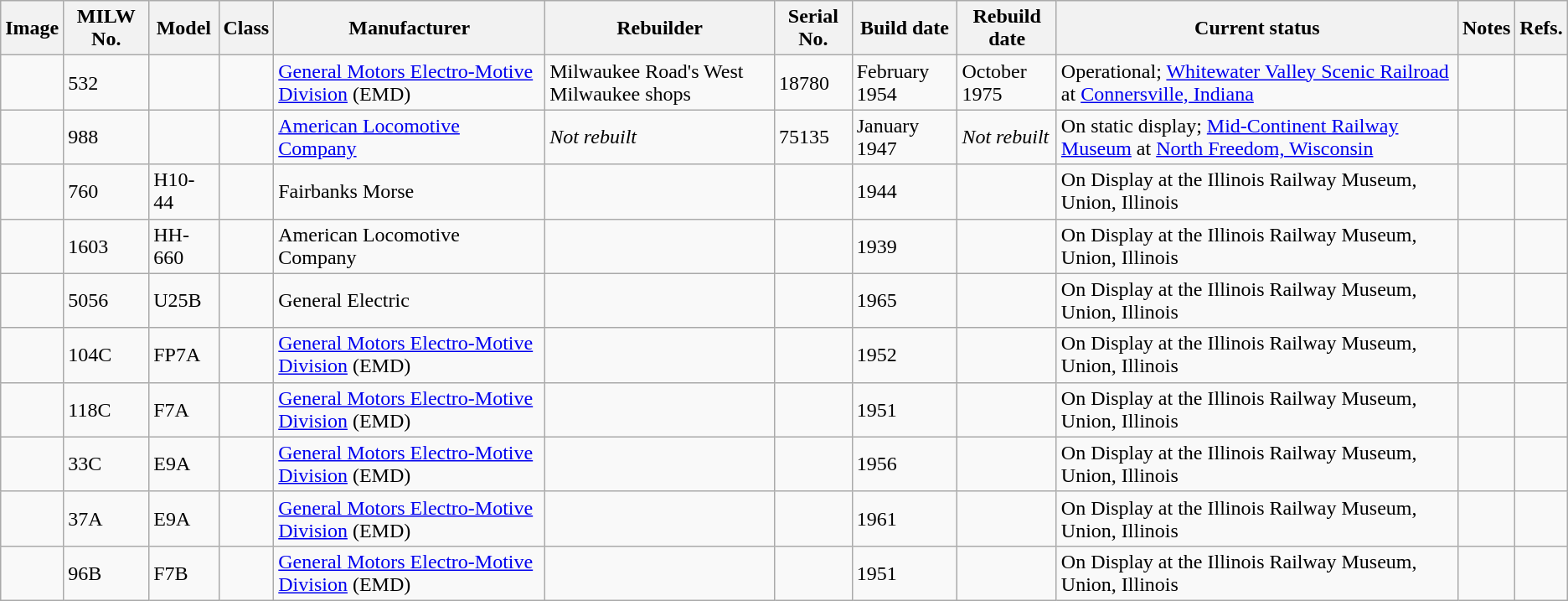<table class="wikitable sortable">
<tr>
<th>Image</th>
<th>MILW No.</th>
<th>Model</th>
<th>Class</th>
<th>Manufacturer</th>
<th>Rebuilder</th>
<th>Serial No.</th>
<th>Build date</th>
<th>Rebuild date</th>
<th>Current status</th>
<th>Notes</th>
<th>Refs.</th>
</tr>
<tr>
<td></td>
<td>532</td>
<td></td>
<td></td>
<td><a href='#'>General Motors Electro-Motive Division</a> (EMD)</td>
<td>Milwaukee Road's West Milwaukee shops</td>
<td>18780</td>
<td>February 1954</td>
<td>October 1975</td>
<td>Operational; <a href='#'>Whitewater Valley Scenic Railroad</a> at <a href='#'>Connersville, Indiana</a></td>
<td></td>
<td></td>
</tr>
<tr>
<td></td>
<td>988</td>
<td></td>
<td></td>
<td><a href='#'>American Locomotive Company</a></td>
<td><em>Not rebuilt</em></td>
<td>75135</td>
<td>January 1947</td>
<td><em>Not rebuilt</em></td>
<td>On static display; <a href='#'>Mid-Continent Railway Museum</a> at <a href='#'>North Freedom, Wisconsin</a></td>
<td></td>
<td></td>
</tr>
<tr>
<td></td>
<td>760</td>
<td>H10-44</td>
<td></td>
<td>Fairbanks Morse</td>
<td></td>
<td></td>
<td>1944</td>
<td></td>
<td>On Display at the Illinois Railway Museum, Union, Illinois</td>
<td></td>
<td></td>
</tr>
<tr>
<td></td>
<td>1603</td>
<td>HH-660</td>
<td></td>
<td>American Locomotive Company</td>
<td></td>
<td></td>
<td>1939</td>
<td></td>
<td>On Display at the Illinois Railway Museum, Union, Illinois</td>
<td></td>
<td></td>
</tr>
<tr>
<td></td>
<td>5056</td>
<td>U25B</td>
<td></td>
<td>General Electric</td>
<td></td>
<td></td>
<td>1965</td>
<td></td>
<td>On Display at the Illinois Railway Museum, Union, Illinois</td>
<td></td>
<td></td>
</tr>
<tr>
<td></td>
<td>104C</td>
<td>FP7A</td>
<td></td>
<td><a href='#'>General Motors Electro-Motive Division</a> (EMD)</td>
<td></td>
<td></td>
<td>1952</td>
<td></td>
<td>On Display at the Illinois Railway Museum, Union, Illinois</td>
<td></td>
<td></td>
</tr>
<tr>
<td></td>
<td>118C</td>
<td>F7A</td>
<td></td>
<td><a href='#'>General Motors Electro-Motive Division</a> (EMD)</td>
<td></td>
<td></td>
<td>1951</td>
<td></td>
<td>On Display at the Illinois Railway Museum, Union, Illinois</td>
<td></td>
<td></td>
</tr>
<tr>
<td></td>
<td>33C</td>
<td>E9A</td>
<td></td>
<td><a href='#'>General Motors Electro-Motive Division</a> (EMD)</td>
<td></td>
<td></td>
<td>1956</td>
<td></td>
<td>On Display at the Illinois Railway Museum, Union, Illinois</td>
<td></td>
<td></td>
</tr>
<tr>
<td></td>
<td>37A</td>
<td>E9A</td>
<td></td>
<td><a href='#'>General Motors Electro-Motive Division</a> (EMD)</td>
<td></td>
<td></td>
<td>1961</td>
<td></td>
<td>On Display at the Illinois Railway Museum, Union, Illinois</td>
<td></td>
<td></td>
</tr>
<tr>
<td></td>
<td>96B</td>
<td>F7B</td>
<td></td>
<td><a href='#'>General Motors Electro-Motive Division</a> (EMD)</td>
<td></td>
<td></td>
<td>1951</td>
<td></td>
<td>On Display at the Illinois Railway Museum, Union, Illinois</td>
<td></td>
<td></td>
</tr>
</table>
